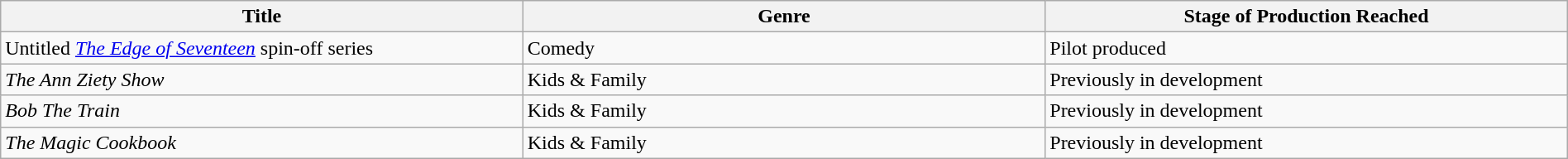<table class="wikitable" sortable style="width:100%">
<tr>
<th style="width:33%;">Title</th>
<th style="width:33%;">Genre</th>
<th style="width:33%;">Stage of Production Reached</th>
</tr>
<tr>
<td>Untitled <em><a href='#'>The Edge of Seventeen</a></em> spin-off series</td>
<td>Comedy</td>
<td>Pilot produced</td>
</tr>
<tr>
<td><em>The Ann Ziety Show</em></td>
<td>Kids & Family</td>
<td>Previously in development</td>
</tr>
<tr>
<td><em>Bob The Train</em></td>
<td>Kids & Family</td>
<td>Previously in development</td>
</tr>
<tr>
<td><em>The Magic Cookbook</em></td>
<td>Kids & Family</td>
<td>Previously in development</td>
</tr>
</table>
